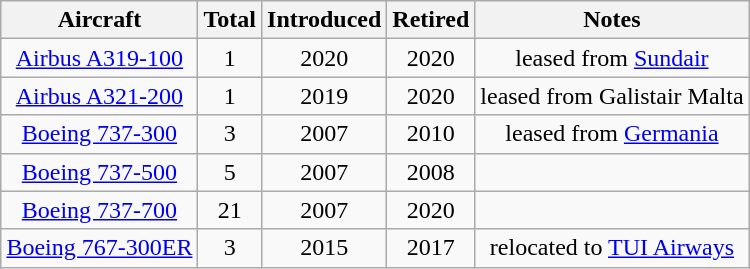<table class="wikitable" style="margin:0.5em auto; text-align:center">
<tr>
<th>Aircraft</th>
<th>Total</th>
<th>Introduced</th>
<th>Retired</th>
<th>Notes</th>
</tr>
<tr>
<td><a href='#'>Airbus A319-100</a></td>
<td>1</td>
<td>2020</td>
<td>2020</td>
<td>leased from <a href='#'>Sundair</a></td>
</tr>
<tr>
<td><a href='#'>Airbus A321-200</a></td>
<td>1</td>
<td>2019</td>
<td>2020</td>
<td>leased from Galistair Malta</td>
</tr>
<tr>
<td><a href='#'>Boeing 737-300</a></td>
<td>3</td>
<td>2007</td>
<td>2010</td>
<td>leased from <a href='#'>Germania</a></td>
</tr>
<tr>
<td><a href='#'>Boeing 737-500</a></td>
<td>5</td>
<td>2007</td>
<td>2008</td>
<td></td>
</tr>
<tr>
<td><a href='#'>Boeing 737-700</a></td>
<td>21</td>
<td>2007</td>
<td>2020</td>
<td></td>
</tr>
<tr>
<td><a href='#'>Boeing 767-300ER</a></td>
<td>3</td>
<td>2015</td>
<td>2017</td>
<td>relocated to <a href='#'>TUI Airways</a></td>
</tr>
</table>
